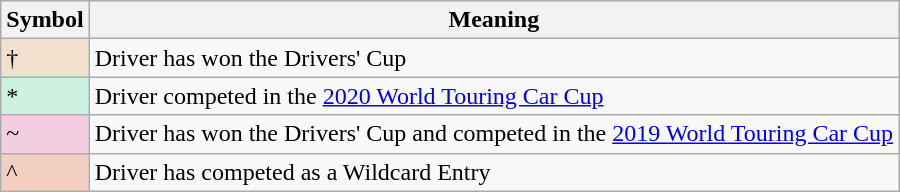<table Class="wikitable">
<tr>
<th>Symbol</th>
<th>Meaning</th>
</tr>
<tr>
<td style="background:#F2E0CE;">†</td>
<td>Driver has won the Drivers' Cup</td>
</tr>
<tr>
<td style="background:#CEF2E0;">*</td>
<td>Driver competed in the <a href='#'>2020 World Touring Car Cup</a></td>
</tr>
<tr>
<td style="background:#F2CEE0;">~</td>
<td>Driver has won the Drivers' Cup and competed in the <a href='#'>2019 World Touring Car Cup</a></td>
</tr>
<tr>
<td style="background:#F2CFC0;">^</td>
<td>Driver has competed as a Wildcard Entry</td>
</tr>
</table>
